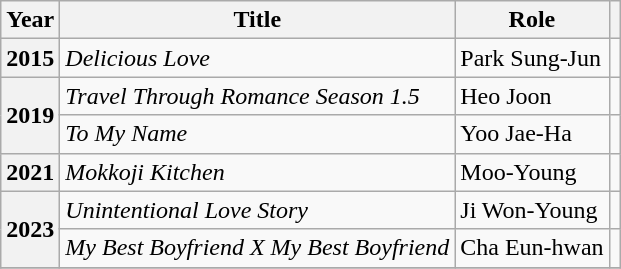<table class="wikitable  plainrowheaders">
<tr>
<th scope="col">Year</th>
<th scope="col">Title</th>
<th scope="col">Role</th>
<th scope="col" class="unsortable"></th>
</tr>
<tr>
<th scope="row">2015</th>
<td><em>Delicious Love</em></td>
<td>Park Sung-Jun</td>
<td></td>
</tr>
<tr>
<th scope="row" rowspan="2">2019</th>
<td><em>Travel Through Romance Season 1.5</em></td>
<td>Heo Joon</td>
<td></td>
</tr>
<tr>
<td><em>To My Name</em></td>
<td>Yoo Jae-Ha</td>
<td></td>
</tr>
<tr>
<th scope="row">2021</th>
<td><em>Mokkoji Kitchen</em></td>
<td>Moo-Young</td>
<td></td>
</tr>
<tr>
<th scope="row"  rowspan=2>2023</th>
<td><em>Unintentional Love Story</em></td>
<td>Ji Won-Young</td>
<td></td>
</tr>
<tr>
<td><em>My Best Boyfriend X My Best Boyfriend</em></td>
<td>Cha Eun-hwan</td>
<td></td>
</tr>
<tr>
</tr>
</table>
